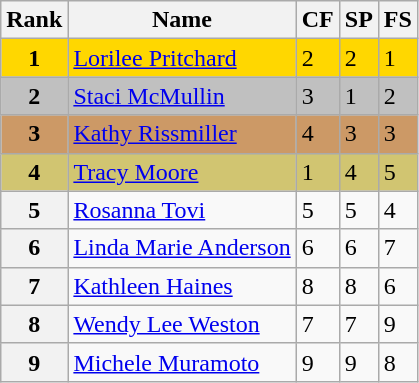<table class="wikitable">
<tr>
<th>Rank</th>
<th>Name</th>
<th>CF</th>
<th>SP</th>
<th>FS</th>
</tr>
<tr bgcolor="gold">
<td align="center"><strong>1</strong></td>
<td><a href='#'>Lorilee Pritchard</a></td>
<td>2</td>
<td>2</td>
<td>1</td>
</tr>
<tr bgcolor="silver">
<td align="center"><strong>2</strong></td>
<td><a href='#'>Staci McMullin</a></td>
<td>3</td>
<td>1</td>
<td>2</td>
</tr>
<tr bgcolor="cc9966">
<td align="center"><strong>3</strong></td>
<td><a href='#'>Kathy Rissmiller</a></td>
<td>4</td>
<td>3</td>
<td>3</td>
</tr>
<tr bgcolor="d1c571">
<td align="center"><strong>4</strong></td>
<td><a href='#'>Tracy Moore</a></td>
<td>1</td>
<td>4</td>
<td>5</td>
</tr>
<tr>
<th>5</th>
<td><a href='#'>Rosanna Tovi</a></td>
<td>5</td>
<td>5</td>
<td>4</td>
</tr>
<tr>
<th>6</th>
<td><a href='#'>Linda Marie Anderson</a></td>
<td>6</td>
<td>6</td>
<td>7</td>
</tr>
<tr>
<th>7</th>
<td><a href='#'>Kathleen Haines</a></td>
<td>8</td>
<td>8</td>
<td>6</td>
</tr>
<tr>
<th>8</th>
<td><a href='#'>Wendy Lee Weston</a></td>
<td>7</td>
<td>7</td>
<td>9</td>
</tr>
<tr>
<th>9</th>
<td><a href='#'>Michele Muramoto</a></td>
<td>9</td>
<td>9</td>
<td>8</td>
</tr>
</table>
